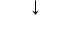<table style="width100%; text-align:center; font-weight:bold;">
<tr>
<td colspan="10">↓</td>
</tr>
<tr style="color:white;">
<td style="background:">61</td>
<td style="background:">3</td>
<td style="background:">87</td>
</tr>
<tr>
<td></td>
<td></td>
<td></td>
</tr>
</table>
